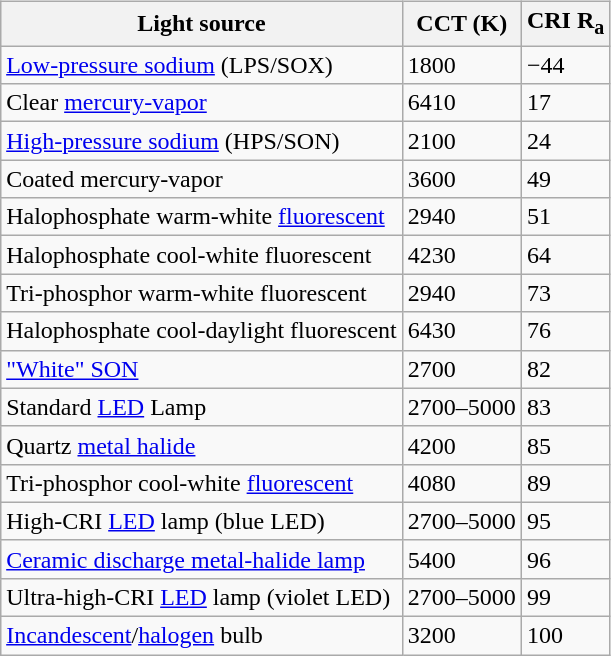<table class="wikitable" style="float:right; margin:5px;">
<tr>
<th>Light source</th>
<th>CCT (K)</th>
<th>CRI R<sub>a</sub></th>
</tr>
<tr>
<td><a href='#'>Low-pressure sodium</a> (LPS/SOX)</td>
<td>1800</td>
<td>−44</td>
</tr>
<tr>
<td>Clear <a href='#'>mercury-vapor</a></td>
<td>6410</td>
<td>17</td>
</tr>
<tr>
<td><a href='#'>High-pressure sodium</a> (HPS/SON)</td>
<td>2100</td>
<td>24</td>
</tr>
<tr>
<td>Coated mercury-vapor</td>
<td>3600</td>
<td>49</td>
</tr>
<tr>
<td>Halophosphate warm-white <a href='#'>fluorescent</a></td>
<td>2940</td>
<td>51</td>
</tr>
<tr>
<td>Halophosphate cool-white fluorescent</td>
<td>4230</td>
<td>64</td>
</tr>
<tr>
<td>Tri-phosphor warm-white fluorescent</td>
<td>2940</td>
<td>73</td>
</tr>
<tr>
<td>Halophosphate cool-daylight fluorescent</td>
<td>6430</td>
<td>76</td>
</tr>
<tr>
<td><a href='#'>"White" SON</a></td>
<td>2700</td>
<td>82</td>
</tr>
<tr>
<td>Standard <a href='#'>LED</a> Lamp</td>
<td>2700–5000</td>
<td>83</td>
</tr>
<tr>
<td>Quartz <a href='#'>metal halide</a></td>
<td>4200</td>
<td>85</td>
</tr>
<tr>
<td>Tri-phosphor cool-white <a href='#'>fluorescent</a></td>
<td>4080</td>
<td>89</td>
</tr>
<tr>
<td>High-CRI <a href='#'>LED</a> lamp (blue LED)</td>
<td>2700–5000</td>
<td>95</td>
</tr>
<tr>
<td><a href='#'>Ceramic discharge metal-halide lamp</a></td>
<td>5400</td>
<td>96</td>
</tr>
<tr>
<td>Ultra-high-CRI <a href='#'>LED</a> lamp (violet LED)</td>
<td>2700–5000</td>
<td>99</td>
</tr>
<tr>
<td><a href='#'>Incandescent</a>/<a href='#'>halogen</a> bulb</td>
<td>3200</td>
<td>100</td>
</tr>
</table>
